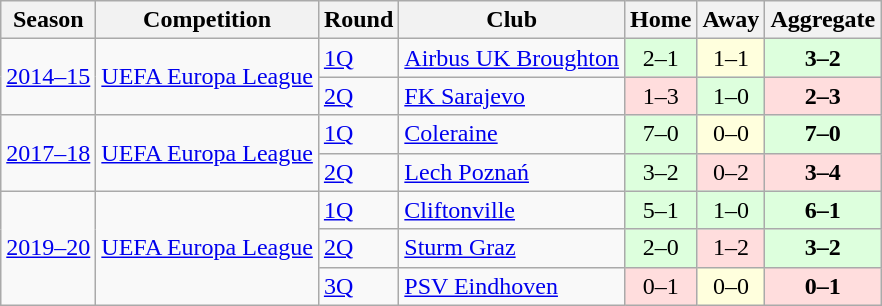<table class="wikitable">
<tr>
<th>Season</th>
<th>Competition</th>
<th>Round</th>
<th>Club</th>
<th>Home</th>
<th>Away</th>
<th>Aggregate</th>
</tr>
<tr>
<td rowspan="2"><a href='#'>2014–15</a></td>
<td rowspan="2"><a href='#'>UEFA Europa League</a></td>
<td><a href='#'>1Q</a></td>
<td> <a href='#'>Airbus UK Broughton</a></td>
<td bgcolor="#ddffdd" style="text-align:center;">2–1</td>
<td bgcolor="#ffffdd" style="text-align:center;">1–1</td>
<td bgcolor="#ddffdd" style="text-align:center;"><strong>3–2</strong></td>
</tr>
<tr>
<td><a href='#'>2Q</a></td>
<td> <a href='#'>FK Sarajevo</a></td>
<td bgcolor="#ffdddd" style="text-align:center;">1–3</td>
<td bgcolor="#ddffdd" style="text-align:center;">1–0</td>
<td bgcolor="#ffdddd" style="text-align:center;"><strong>2–3</strong></td>
</tr>
<tr>
<td rowspan="2"><a href='#'>2017–18</a></td>
<td rowspan="2"><a href='#'>UEFA Europa League</a></td>
<td><a href='#'>1Q</a></td>
<td> <a href='#'>Coleraine</a></td>
<td bgcolor="#ddffdd" style="text-align:center;">7–0</td>
<td bgcolor="#ffffdd" style="text-align:center;">0–0</td>
<td bgcolor="#ddffdd" style="text-align:center;"><strong>7–0</strong></td>
</tr>
<tr>
<td><a href='#'>2Q</a></td>
<td> <a href='#'>Lech Poznań</a></td>
<td bgcolor="#ddffdd" style="text-align:center;">3–2</td>
<td bgcolor="#ffdddd" style="text-align:center;">0–2</td>
<td bgcolor="#ffdddd" style="text-align:center;"><strong>3–4</strong></td>
</tr>
<tr>
<td rowspan="3"><a href='#'>2019–20</a></td>
<td rowspan="3"><a href='#'>UEFA Europa League</a></td>
<td><a href='#'>1Q</a></td>
<td> <a href='#'>Cliftonville</a></td>
<td bgcolor="#ddffdd" style="text-align:center;">5–1</td>
<td bgcolor="#ddffdd" style="text-align:center;">1–0</td>
<td bgcolor="#ddffdd" style="text-align:center;"><strong>6–1</strong></td>
</tr>
<tr>
<td><a href='#'>2Q</a></td>
<td> <a href='#'>Sturm Graz</a></td>
<td bgcolor="#ddffdd" style="text-align:center;">2–0</td>
<td bgcolor="#ffdddd" style="text-align:center;">1–2</td>
<td bgcolor="#ddffdd" style="text-align:center;"><strong>3–2</strong></td>
</tr>
<tr>
<td><a href='#'>3Q</a></td>
<td> <a href='#'>PSV Eindhoven</a></td>
<td bgcolor="#ffdddd" style="text-align:center;">0–1</td>
<td bgcolor="#ffffdd" style="text-align:center;">0–0</td>
<td bgcolor="#ffdddd" style="text-align:center;"><strong>0–1</strong></td>
</tr>
</table>
